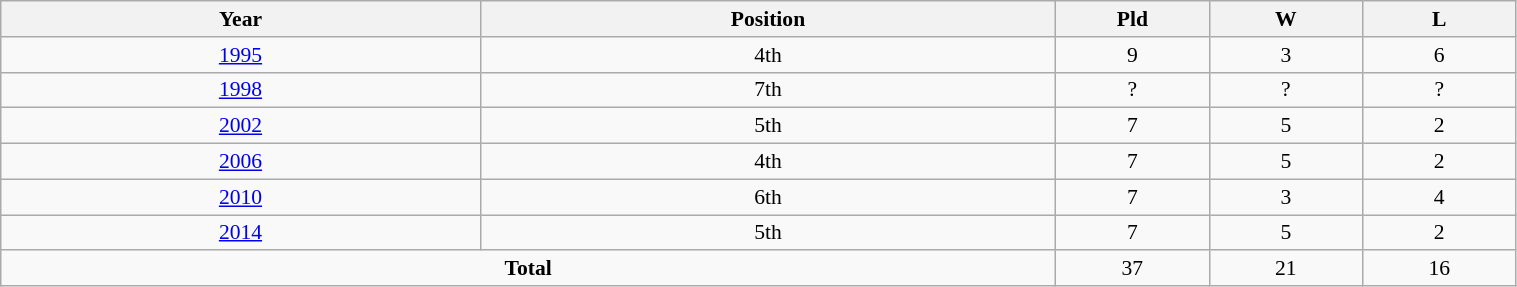<table class="wikitable" width=80% style="text-align: center;font-size:90%;">
<tr>
<th width=25%>Year</th>
<th width=30%>Position</th>
<th width=8%>Pld</th>
<th width=8%>W</th>
<th width=8%>L</th>
</tr>
<tr>
<td> <a href='#'>1995</a></td>
<td>4th</td>
<td>9</td>
<td>3</td>
<td>6</td>
</tr>
<tr>
<td> <a href='#'>1998</a></td>
<td>7th</td>
<td>?</td>
<td>?</td>
<td>?</td>
</tr>
<tr>
<td> <a href='#'>2002</a></td>
<td>5th</td>
<td>7</td>
<td>5</td>
<td>2</td>
</tr>
<tr>
<td> <a href='#'>2006</a></td>
<td>4th</td>
<td>7</td>
<td>5</td>
<td>2</td>
</tr>
<tr>
<td> <a href='#'>2010</a></td>
<td>6th</td>
<td>7</td>
<td>3</td>
<td>4</td>
</tr>
<tr>
<td> <a href='#'>2014</a></td>
<td>5th</td>
<td>7</td>
<td>5</td>
<td>2</td>
</tr>
<tr>
<td colspan=2><strong>Total</strong></td>
<td>37</td>
<td>21</td>
<td>16</td>
</tr>
</table>
